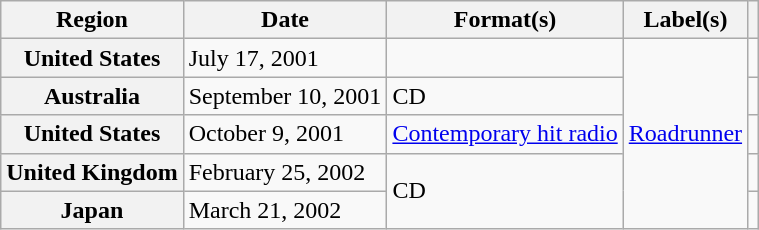<table class="wikitable plainrowheaders">
<tr>
<th scope="col">Region</th>
<th scope="col">Date</th>
<th scope="col">Format(s)</th>
<th scope="col">Label(s)</th>
<th scope="col"></th>
</tr>
<tr>
<th scope="row">United States</th>
<td>July 17, 2001</td>
<td></td>
<td rowspan="5"><a href='#'>Roadrunner</a></td>
<td align="center"></td>
</tr>
<tr>
<th scope="row">Australia</th>
<td>September 10, 2001</td>
<td>CD</td>
<td align="center"></td>
</tr>
<tr>
<th scope="row">United States</th>
<td>October 9, 2001</td>
<td><a href='#'>Contemporary hit radio</a></td>
<td align="center"></td>
</tr>
<tr>
<th scope="row">United Kingdom</th>
<td>February 25, 2002</td>
<td rowspan="2">CD</td>
<td align="center"></td>
</tr>
<tr>
<th scope="row">Japan</th>
<td>March 21, 2002</td>
<td align="center"></td>
</tr>
</table>
